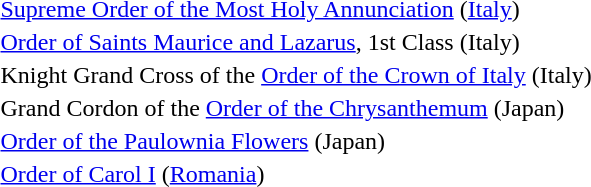<table>
<tr>
<td></td>
<td><a href='#'>Supreme Order of the Most Holy Annunciation</a> (<a href='#'>Italy</a>)</td>
</tr>
<tr>
<td></td>
<td><a href='#'>Order of Saints Maurice and Lazarus</a>, 1st Class (Italy)</td>
</tr>
<tr>
<td></td>
<td>Knight Grand Cross of the <a href='#'>Order of the Crown of Italy</a> (Italy)</td>
</tr>
<tr>
<td></td>
<td>Grand Cordon of the <a href='#'>Order of the Chrysanthemum</a> (Japan)</td>
</tr>
<tr>
<td></td>
<td><a href='#'>Order of the Paulownia Flowers</a> (Japan)</td>
</tr>
<tr>
<td></td>
<td><a href='#'>Order of Carol I</a> (<a href='#'>Romania</a>)</td>
</tr>
</table>
